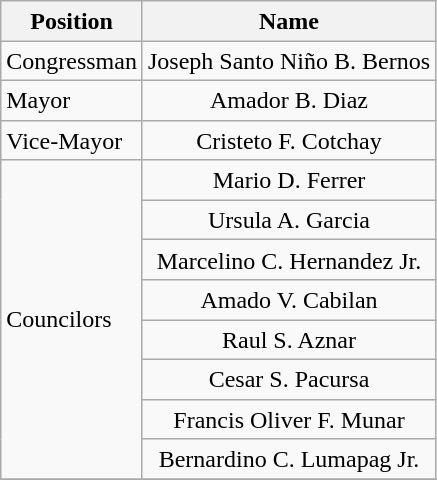<table class="wikitable" style="line-height:1.20em; font-size:100%;">
<tr>
<th>Position</th>
<th>Name</th>
</tr>
<tr>
<td>Congressman</td>
<td style="text-align:center;">Joseph Santo Niño B. Bernos</td>
</tr>
<tr>
<td>Mayor</td>
<td style="text-align:center;">Amador B. Diaz</td>
</tr>
<tr>
<td>Vice-Mayor</td>
<td style="text-align:center;">Cristeto F. Cotchay</td>
</tr>
<tr>
<td rowspan=8>Councilors</td>
<td style="text-align:center;">Mario D. Ferrer</td>
</tr>
<tr>
<td style="text-align:center;">Ursula A. Garcia</td>
</tr>
<tr>
<td style="text-align:center;">Marcelino C. Hernandez Jr.</td>
</tr>
<tr>
<td style="text-align:center;">Amado V. Cabilan</td>
</tr>
<tr>
<td style="text-align:center;">Raul S. Aznar</td>
</tr>
<tr>
<td style="text-align:center;">Cesar S. Pacursa</td>
</tr>
<tr>
<td style="text-align:center;">Francis Oliver F. Munar</td>
</tr>
<tr>
<td style="text-align:center;">Bernardino C. Lumapag Jr.</td>
</tr>
<tr>
</tr>
</table>
